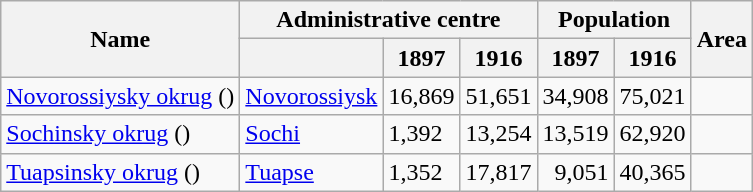<table class="wikitable sortable">
<tr>
<th rowspan="2">Name</th>
<th colspan="3"><strong>Administrative centre</strong></th>
<th colspan="2">Population</th>
<th rowspan="2">Area</th>
</tr>
<tr>
<th></th>
<th>1897</th>
<th>1916</th>
<th>1897</th>
<th>1916</th>
</tr>
<tr>
<td><a href='#'>Novorossiysky okrug</a> ()</td>
<td><a href='#'>Novorossiysk</a></td>
<td>16,869</td>
<td>51,651</td>
<td align="right">34,908</td>
<td align="right">75,021</td>
<td></td>
</tr>
<tr>
<td><a href='#'>Sochinsky okrug</a> ()</td>
<td><a href='#'>Sochi</a></td>
<td>1,392</td>
<td>13,254</td>
<td align="right">13,519</td>
<td align="right">62,920</td>
<td></td>
</tr>
<tr>
<td><a href='#'>Tuapsinsky okrug</a> ()</td>
<td><a href='#'>Tuapse</a></td>
<td>1,352</td>
<td>17,817</td>
<td align="right">9,051</td>
<td align="right">40,365</td>
<td></td>
</tr>
</table>
